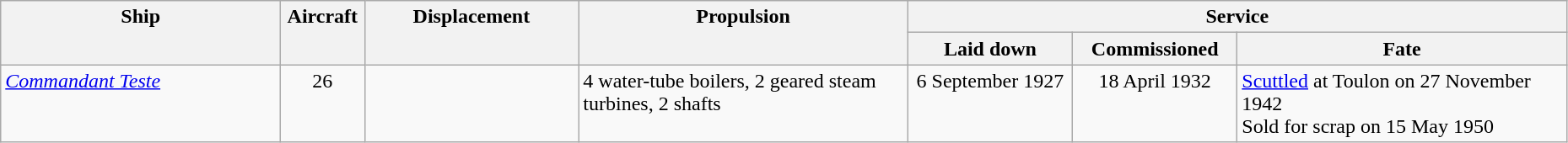<table class="wikitable" style="width:98%;">
<tr valign="top"|- valign="top">
<th style="width:17%; text-align:center;" rowspan="2">Ship</th>
<th style="width:5%; text-align:center;" rowspan="2">Aircraft</th>
<th style="width:13%; text-align:center;" rowspan="2">Displacement</th>
<th style="width:20%; text-align:center;" rowspan="2">Propulsion</th>
<th style="width:40%; text-align:center;" colspan="3">Service</th>
</tr>
<tr valign="top">
<th style="width:10%; text-align:center;">Laid down</th>
<th style="width:10%; text-align:center;">Commissioned</th>
<th style="width:20%; text-align:center;">Fate</th>
</tr>
<tr valign="top">
<td align= left><em><a href='#'>Commandant Teste</a></em></td>
<td style="text-align:center;">26</td>
<td style="text-align:center;"></td>
<td align= left>4 water-tube boilers, 2 geared steam turbines, 2 shafts</td>
<td style="text-align:center;">6 September 1927</td>
<td style="text-align:center;">18 April 1932</td>
<td align= left><a href='#'>Scuttled</a> at Toulon on 27 November 1942<br>Sold for scrap on 15 May 1950</td>
</tr>
</table>
